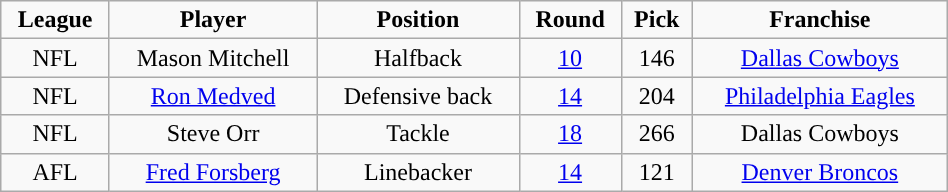<table class="wikitable" width="50%">
<tr align="center">
<td><strong>League</strong></td>
<td><strong>Player</strong></td>
<td><strong>Position</strong></td>
<td><strong>Round</strong></td>
<td><strong>Pick</strong></td>
<td><strong>Franchise</strong></td>
</tr>
<tr align="center" bgcolor="">
<td>NFL</td>
<td>Mason Mitchell</td>
<td>Halfback</td>
<td><a href='#'>10</a></td>
<td>146</td>
<td><a href='#'>Dallas Cowboys</a></td>
</tr>
<tr align="center" bgcolor="">
<td>NFL</td>
<td><a href='#'>Ron Medved</a></td>
<td>Defensive back</td>
<td><a href='#'>14</a></td>
<td>204</td>
<td><a href='#'>Philadelphia Eagles</a></td>
</tr>
<tr align="center" bgcolor="">
<td>NFL</td>
<td>Steve Orr</td>
<td>Tackle</td>
<td><a href='#'>18</a></td>
<td>266</td>
<td>Dallas Cowboys</td>
</tr>
<tr align="center" bgcolor="">
<td>AFL</td>
<td><a href='#'>Fred Forsberg</a></td>
<td>Linebacker</td>
<td><a href='#'>14</a></td>
<td>121</td>
<td><a href='#'>Denver Broncos</a></td>
</tr>
</table>
